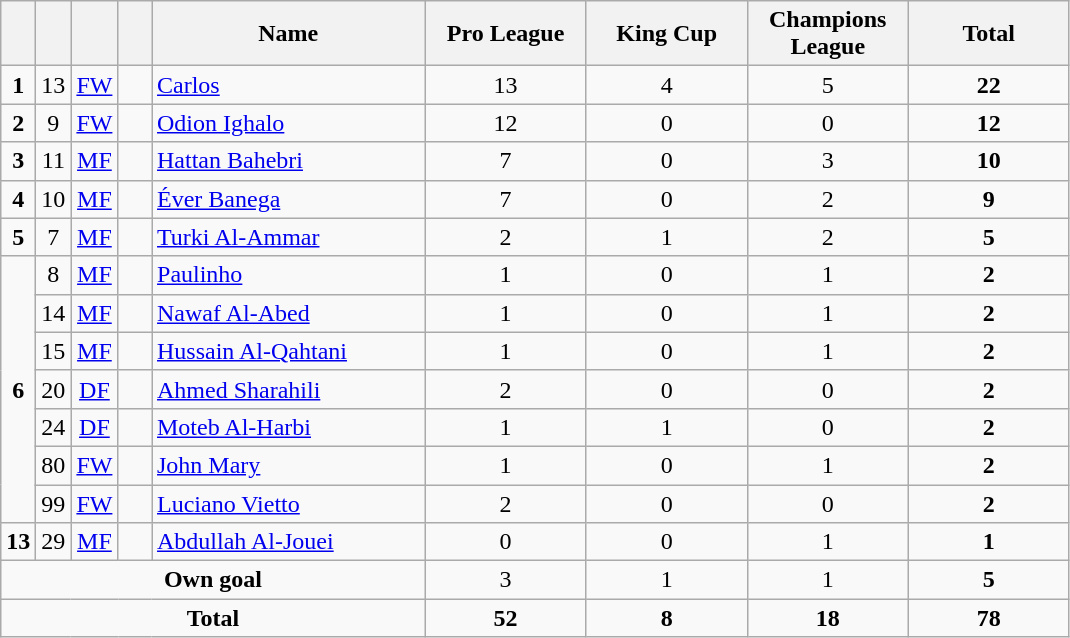<table class="wikitable" style="text-align:center">
<tr>
<th width=15></th>
<th width=15></th>
<th width=15></th>
<th width=15></th>
<th width=175>Name</th>
<th width=100>Pro League</th>
<th width=100>King Cup</th>
<th width=100>Champions League</th>
<th width=100>Total</th>
</tr>
<tr>
<td><strong>1</strong></td>
<td>13</td>
<td><a href='#'>FW</a></td>
<td></td>
<td align=left><a href='#'>Carlos</a></td>
<td>13</td>
<td>4</td>
<td>5</td>
<td><strong>22</strong></td>
</tr>
<tr>
<td><strong>2</strong></td>
<td>9</td>
<td><a href='#'>FW</a></td>
<td></td>
<td align=left><a href='#'>Odion Ighalo</a></td>
<td>12</td>
<td>0</td>
<td>0</td>
<td><strong>12</strong></td>
</tr>
<tr>
<td><strong>3</strong></td>
<td>11</td>
<td><a href='#'>MF</a></td>
<td></td>
<td align=left><a href='#'>Hattan Bahebri</a></td>
<td>7</td>
<td>0</td>
<td>3</td>
<td><strong>10</strong></td>
</tr>
<tr>
<td><strong>4</strong></td>
<td>10</td>
<td><a href='#'>MF</a></td>
<td></td>
<td align=left><a href='#'>Éver Banega</a></td>
<td>7</td>
<td>0</td>
<td>2</td>
<td><strong>9</strong></td>
</tr>
<tr>
<td><strong>5</strong></td>
<td>7</td>
<td><a href='#'>MF</a></td>
<td></td>
<td align=left><a href='#'>Turki Al-Ammar</a></td>
<td>2</td>
<td>1</td>
<td>2</td>
<td><strong>5</strong></td>
</tr>
<tr>
<td rowspan=7><strong>6</strong></td>
<td>8</td>
<td><a href='#'>MF</a></td>
<td></td>
<td align=left><a href='#'>Paulinho</a></td>
<td>1</td>
<td>0</td>
<td>1</td>
<td><strong>2</strong></td>
</tr>
<tr>
<td>14</td>
<td><a href='#'>MF</a></td>
<td></td>
<td align=left><a href='#'>Nawaf Al-Abed</a></td>
<td>1</td>
<td>0</td>
<td>1</td>
<td><strong>2</strong></td>
</tr>
<tr>
<td>15</td>
<td><a href='#'>MF</a></td>
<td></td>
<td align=left><a href='#'>Hussain Al-Qahtani</a></td>
<td>1</td>
<td>0</td>
<td>1</td>
<td><strong>2</strong></td>
</tr>
<tr>
<td>20</td>
<td><a href='#'>DF</a></td>
<td></td>
<td align=left><a href='#'>Ahmed Sharahili</a></td>
<td>2</td>
<td>0</td>
<td>0</td>
<td><strong>2</strong></td>
</tr>
<tr>
<td>24</td>
<td><a href='#'>DF</a></td>
<td></td>
<td align=left><a href='#'>Moteb Al-Harbi</a></td>
<td>1</td>
<td>1</td>
<td>0</td>
<td><strong>2</strong></td>
</tr>
<tr>
<td>80</td>
<td><a href='#'>FW</a></td>
<td></td>
<td align=left><a href='#'>John Mary</a></td>
<td>1</td>
<td>0</td>
<td>1</td>
<td><strong>2</strong></td>
</tr>
<tr>
<td>99</td>
<td><a href='#'>FW</a></td>
<td></td>
<td align=left><a href='#'>Luciano Vietto</a></td>
<td>2</td>
<td>0</td>
<td>0</td>
<td><strong>2</strong></td>
</tr>
<tr>
<td><strong>13</strong></td>
<td>29</td>
<td><a href='#'>MF</a></td>
<td></td>
<td align=left><a href='#'>Abdullah Al-Jouei</a></td>
<td>0</td>
<td>0</td>
<td>1</td>
<td><strong>1</strong></td>
</tr>
<tr>
<td colspan=5><strong>Own goal</strong></td>
<td>3</td>
<td>1</td>
<td>1</td>
<td><strong>5</strong></td>
</tr>
<tr>
<td colspan=5><strong>Total</strong></td>
<td><strong>52</strong></td>
<td><strong>8</strong></td>
<td><strong>18</strong></td>
<td><strong>78</strong></td>
</tr>
</table>
